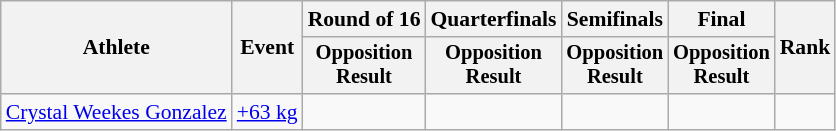<table class="wikitable" style="font-size:90%;">
<tr>
<th rowspan=2>Athlete</th>
<th rowspan=2>Event</th>
<th>Round of 16</th>
<th>Quarterfinals</th>
<th>Semifinals</th>
<th>Final</th>
<th rowspan=2>Rank</th>
</tr>
<tr style="font-size:95%">
<th>Opposition<br>Result</th>
<th>Opposition<br>Result</th>
<th>Opposition<br>Result</th>
<th>Opposition<br>Result</th>
</tr>
<tr align=center>
<td align=left><a href='#'>Crystal Weekes Gonzalez</a></td>
<td align=left><a href='#'>+63 kg</a></td>
<td></td>
<td></td>
<td></td>
<td></td>
<td></td>
</tr>
</table>
